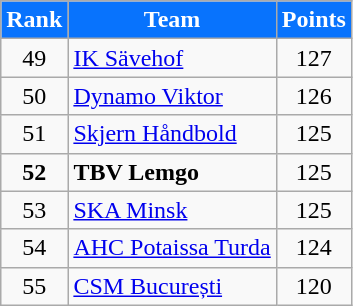<table class="wikitable" style="text-align: center">
<tr>
<th style="color:#FFFFFF; background:#0873FD">Rank</th>
<th style="color:#FFFFFF; background:#0873FD">Team</th>
<th style="color:#FFFFFF; background:#0873FD">Points</th>
</tr>
<tr>
<td>49</td>
<td align=left> <a href='#'>IK Sävehof</a></td>
<td>127</td>
</tr>
<tr>
<td>50</td>
<td align=left> <a href='#'>Dynamo Viktor</a></td>
<td>126</td>
</tr>
<tr>
<td>51</td>
<td align=left> <a href='#'>Skjern Håndbold</a></td>
<td>125</td>
</tr>
<tr>
<td><strong>52</strong></td>
<td align=left> <strong>TBV Lemgo</strong></td>
<td>125</td>
</tr>
<tr>
<td>53</td>
<td align=left> <a href='#'>SKA Minsk</a></td>
<td>125</td>
</tr>
<tr>
<td>54</td>
<td align=left> <a href='#'>AHC Potaissa Turda</a></td>
<td>124</td>
</tr>
<tr>
<td>55</td>
<td align=left> <a href='#'>CSM București</a></td>
<td>120</td>
</tr>
</table>
